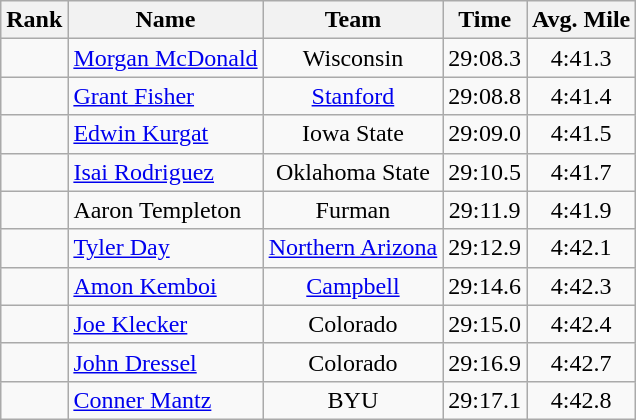<table class="wikitable sortable" style="text-align:center">
<tr>
<th>Rank</th>
<th>Name</th>
<th>Team</th>
<th>Time</th>
<th>Avg. Mile</th>
</tr>
<tr>
<td></td>
<td align=left>  <a href='#'>Morgan McDonald</a></td>
<td>Wisconsin</td>
<td>29:08.3</td>
<td>4:41.3</td>
</tr>
<tr>
<td></td>
<td align=left> <a href='#'>Grant Fisher</a></td>
<td><a href='#'>Stanford</a></td>
<td>29:08.8</td>
<td>4:41.4</td>
</tr>
<tr>
<td></td>
<td align=left> <a href='#'>Edwin Kurgat</a></td>
<td>Iowa State</td>
<td>29:09.0</td>
<td>4:41.5</td>
</tr>
<tr>
<td></td>
<td align=left> <a href='#'>Isai Rodriguez</a></td>
<td>Oklahoma State</td>
<td>29:10.5</td>
<td>4:41.7</td>
</tr>
<tr>
<td></td>
<td align=left> Aaron Templeton</td>
<td>Furman</td>
<td>29:11.9</td>
<td>4:41.9</td>
</tr>
<tr>
<td></td>
<td align=left> <a href='#'>Tyler Day</a></td>
<td><a href='#'>Northern Arizona</a></td>
<td>29:12.9</td>
<td>4:42.1</td>
</tr>
<tr>
<td></td>
<td align=left>  <a href='#'>Amon Kemboi</a></td>
<td><a href='#'>Campbell</a></td>
<td>29:14.6</td>
<td>4:42.3</td>
</tr>
<tr>
<td></td>
<td align=left> <a href='#'>Joe Klecker</a></td>
<td>Colorado</td>
<td>29:15.0</td>
<td>4:42.4</td>
</tr>
<tr>
<td></td>
<td align=left> <a href='#'>John Dressel</a></td>
<td>Colorado</td>
<td>29:16.9</td>
<td>4:42.7</td>
</tr>
<tr>
<td></td>
<td align=left> <a href='#'>Conner Mantz</a></td>
<td>BYU</td>
<td>29:17.1</td>
<td>4:42.8</td>
</tr>
</table>
